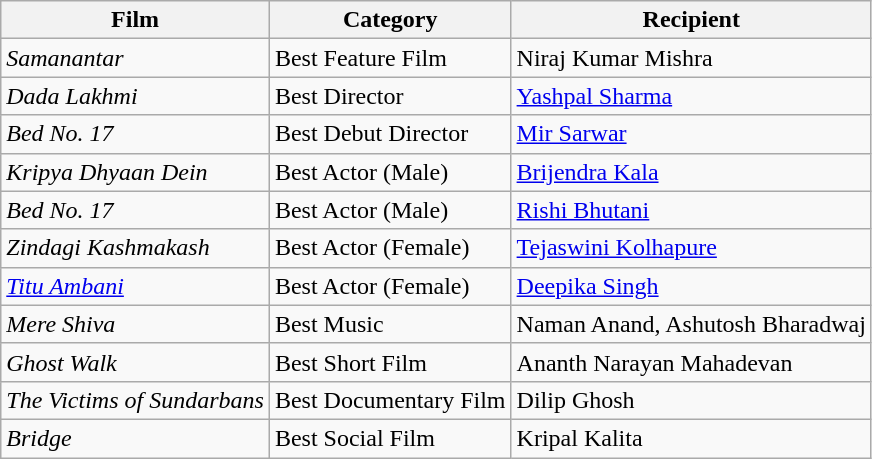<table class="wikitable">
<tr>
<th>Film</th>
<th>Category</th>
<th>Recipient</th>
</tr>
<tr>
<td><em>Samanantar</em></td>
<td>Best Feature Film</td>
<td>Niraj Kumar Mishra</td>
</tr>
<tr>
<td><em>Dada Lakhmi</em></td>
<td>Best Director</td>
<td><a href='#'>Yashpal Sharma</a></td>
</tr>
<tr>
<td><em>Bed No. 17</em></td>
<td>Best Debut Director</td>
<td><a href='#'>Mir Sarwar</a></td>
</tr>
<tr>
<td><em>Kripya Dhyaan Dein</em></td>
<td>Best Actor (Male)</td>
<td><a href='#'>Brijendra Kala</a></td>
</tr>
<tr>
<td><em>Bed No. 17</em></td>
<td>Best Actor (Male)</td>
<td><a href='#'>Rishi Bhutani</a></td>
</tr>
<tr>
<td><em>Zindagi Kashmakash</em></td>
<td>Best Actor (Female)</td>
<td><a href='#'>Tejaswini Kolhapure</a></td>
</tr>
<tr>
<td><em><a href='#'>Titu Ambani</a></em></td>
<td>Best Actor (Female)</td>
<td><a href='#'>Deepika Singh</a></td>
</tr>
<tr>
<td><em>Mere Shiva</em></td>
<td>Best Music</td>
<td>Naman Anand, Ashutosh Bharadwaj</td>
</tr>
<tr>
<td><em>Ghost Walk</em></td>
<td>Best Short Film</td>
<td>Ananth Narayan Mahadevan</td>
</tr>
<tr>
<td><em>The Victims of Sundarbans</em></td>
<td>Best Documentary Film</td>
<td>Dilip Ghosh</td>
</tr>
<tr>
<td><em>Bridge</em></td>
<td>Best Social Film</td>
<td>Kripal Kalita</td>
</tr>
</table>
